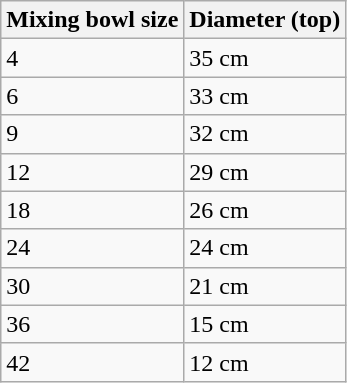<table class="wikitable">
<tr>
<th>Mixing bowl size</th>
<th>Diameter (top)</th>
</tr>
<tr>
<td>4</td>
<td>35 cm</td>
</tr>
<tr>
<td>6</td>
<td>33 cm</td>
</tr>
<tr>
<td>9</td>
<td>32 cm</td>
</tr>
<tr>
<td>12</td>
<td>29 cm</td>
</tr>
<tr>
<td>18</td>
<td>26 cm</td>
</tr>
<tr>
<td>24</td>
<td>24 cm</td>
</tr>
<tr>
<td>30</td>
<td>21 cm</td>
</tr>
<tr>
<td>36</td>
<td>15 cm</td>
</tr>
<tr>
<td>42</td>
<td>12 cm</td>
</tr>
</table>
